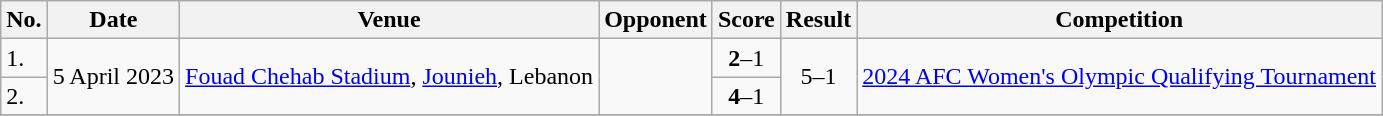<table class="wikitable">
<tr>
<th>No.</th>
<th>Date</th>
<th>Venue</th>
<th>Opponent</th>
<th>Score</th>
<th>Result</th>
<th>Competition</th>
</tr>
<tr>
<td>1.</td>
<td rowspan=2>5 April 2023</td>
<td rowspan=2><a href='#'>Fouad Chehab Stadium</a>, <a href='#'>Jounieh</a>, Lebanon</td>
<td rowspan=2></td>
<td align=center><strong>2</strong>–1</td>
<td rowspan=2 align=center>5–1</td>
<td rowspan=2><a href='#'>2024 AFC Women's Olympic Qualifying Tournament</a></td>
</tr>
<tr>
<td>2.</td>
<td align=center><strong>4</strong>–1</td>
</tr>
<tr>
</tr>
</table>
